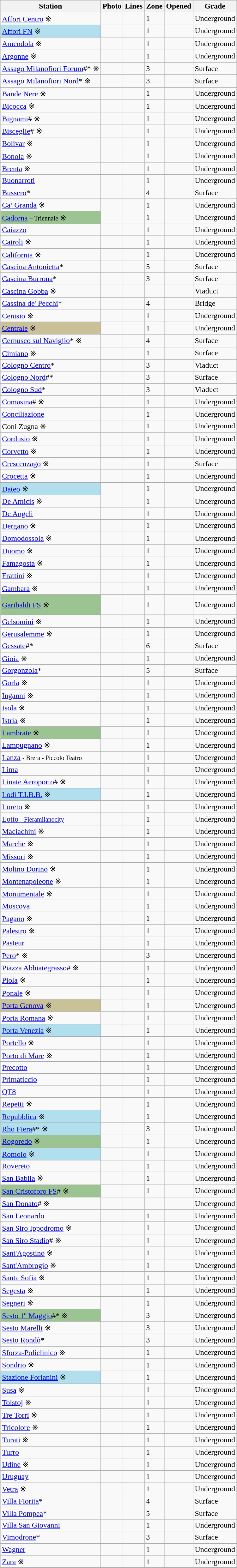<table class="wikitable sortable">
<tr>
<th>Station</th>
<th class="unsortable">Photo</th>
<th class="unsortable">Lines</th>
<th>Zone</th>
<th>Opened</th>
<th>Grade</th>
</tr>
<tr>
<td><a href='#'>Affori Centro</a> ※</td>
<td></td>
<td></td>
<td>1</td>
<td></td>
<td>Underground</td>
</tr>
<tr>
<td style="background-color:#B1DFED"><a href='#'>Affori FN</a> ※</td>
<td></td>
<td>  </td>
<td>1</td>
<td></td>
<td>Underground</td>
</tr>
<tr>
<td><a href='#'>Amendola</a> ※</td>
<td></td>
<td></td>
<td>1</td>
<td></td>
<td>Underground</td>
</tr>
<tr>
<td><a href='#'>Argonne</a> ※</td>
<td></td>
<td></td>
<td>1</td>
<td></td>
<td>Underground</td>
</tr>
<tr>
<td><a href='#'>Assago Milanofiori Forum</a>#* ※</td>
<td></td>
<td></td>
<td>3</td>
<td></td>
<td>Surface</td>
</tr>
<tr>
<td><a href='#'>Assago Milanofiori Nord</a>* ※</td>
<td></td>
<td></td>
<td>3</td>
<td></td>
<td>Surface</td>
</tr>
<tr>
<td><a href='#'>Bande Nere</a> ※</td>
<td></td>
<td></td>
<td>1</td>
<td></td>
<td>Underground</td>
</tr>
<tr>
<td><a href='#'>Bicocca</a> ※</td>
<td></td>
<td></td>
<td>1</td>
<td></td>
<td>Underground</td>
</tr>
<tr>
<td><a href='#'>Bignami</a># ※</td>
<td></td>
<td></td>
<td>1</td>
<td></td>
<td>Underground</td>
</tr>
<tr>
<td><a href='#'>Bisceglie</a># ※</td>
<td></td>
<td></td>
<td>1</td>
<td></td>
<td>Underground</td>
</tr>
<tr>
<td><a href='#'>Bolivar</a> ※</td>
<td></td>
<td></td>
<td>1</td>
<td></td>
<td>Underground</td>
</tr>
<tr>
<td><a href='#'>Bonola</a> ※</td>
<td></td>
<td></td>
<td>1</td>
<td></td>
<td>Underground</td>
</tr>
<tr>
<td><a href='#'>Brenta</a> ※</td>
<td></td>
<td></td>
<td>1</td>
<td></td>
<td>Underground</td>
</tr>
<tr>
<td><a href='#'>Buonarroti</a></td>
<td></td>
<td></td>
<td>1</td>
<td></td>
<td>Underground</td>
</tr>
<tr>
<td><a href='#'>Bussero</a>*</td>
<td></td>
<td></td>
<td>4</td>
<td></td>
<td>Surface</td>
</tr>
<tr>
<td><a href='#'>Ca’ Granda</a> ※</td>
<td></td>
<td></td>
<td>1</td>
<td></td>
<td>Underground</td>
</tr>
<tr>
<td style="background-color:#9CC492"><a href='#'>Cadorna</a> <small>– Triennale</small> ※</td>
<td></td>
<td> <br>  </td>
<td>1</td>
<td></td>
<td>Underground</td>
</tr>
<tr>
<td><a href='#'>Caiazzo</a></td>
<td></td>
<td></td>
<td>1</td>
<td></td>
<td>Underground</td>
</tr>
<tr>
<td><a href='#'>Cairoli</a> ※</td>
<td></td>
<td></td>
<td>1</td>
<td></td>
<td>Underground</td>
</tr>
<tr>
<td><a href='#'>California</a> ※</td>
<td></td>
<td></td>
<td>1</td>
<td></td>
<td>Underground</td>
</tr>
<tr>
<td><a href='#'>Cascina Antonietta</a>*</td>
<td></td>
<td></td>
<td>5</td>
<td></td>
<td>Surface</td>
</tr>
<tr>
<td><a href='#'>Cascina Burrona</a>*</td>
<td></td>
<td></td>
<td>3</td>
<td></td>
<td>Surface</td>
</tr>
<tr>
<td><a href='#'>Cascina Gobba</a> ※</td>
<td></td>
<td></td>
<td></td>
<td></td>
<td>Viaduct</td>
</tr>
<tr>
<td><a href='#'>Cassina de' Pecchi</a>*</td>
<td></td>
<td></td>
<td>4</td>
<td></td>
<td>Bridge</td>
</tr>
<tr>
<td><a href='#'>Cenisio</a> ※</td>
<td></td>
<td></td>
<td>1</td>
<td></td>
<td>Underground</td>
</tr>
<tr>
<td style="background-color:#C9C299"><a href='#'>Centrale</a> ※</td>
<td></td>
<td>  </td>
<td>1</td>
<td></td>
<td>Underground</td>
</tr>
<tr>
<td><a href='#'>Cernusco sul Naviglio</a>* ※</td>
<td></td>
<td></td>
<td>4</td>
<td></td>
<td>Surface</td>
</tr>
<tr>
<td><a href='#'>Cimiano</a> ※</td>
<td></td>
<td></td>
<td>1</td>
<td></td>
<td>Surface</td>
</tr>
<tr>
<td><a href='#'>Cologno Centro</a>*</td>
<td></td>
<td></td>
<td>3</td>
<td></td>
<td>Viaduct</td>
</tr>
<tr>
<td><a href='#'>Cologno Nord</a>#*</td>
<td></td>
<td></td>
<td>3</td>
<td></td>
<td>Surface</td>
</tr>
<tr>
<td><a href='#'>Cologno Sud</a>*</td>
<td></td>
<td></td>
<td>3</td>
<td></td>
<td>Viaduct</td>
</tr>
<tr>
<td><a href='#'>Comasina</a># ※</td>
<td></td>
<td></td>
<td>1</td>
<td></td>
<td>Underground</td>
</tr>
<tr>
<td><a href='#'>Conciliazione</a></td>
<td></td>
<td></td>
<td>1</td>
<td></td>
<td>Underground</td>
</tr>
<tr>
<td>Coni Zugna ※</td>
<td></td>
<td></td>
<td>1</td>
<td></td>
<td>Underground</td>
</tr>
<tr>
<td><a href='#'>Cordusio</a> ※</td>
<td></td>
<td></td>
<td>1</td>
<td></td>
<td>Underground</td>
</tr>
<tr>
<td><a href='#'>Corvetto</a> ※</td>
<td></td>
<td></td>
<td>1</td>
<td></td>
<td>Underground</td>
</tr>
<tr>
<td><a href='#'>Crescenzago</a> ※</td>
<td></td>
<td></td>
<td>1</td>
<td></td>
<td>Surface</td>
</tr>
<tr>
<td><a href='#'>Crocetta</a> ※</td>
<td></td>
<td></td>
<td>1</td>
<td></td>
<td>Underground</td>
</tr>
<tr>
<td style="background-color:#B1DFED"><a href='#'>Dateo</a> ※</td>
<td></td>
<td><br>     </td>
<td>1</td>
<td></td>
<td>Underground</td>
</tr>
<tr>
<td><a href='#'>De Amicis</a> ※</td>
<td></td>
<td></td>
<td>1</td>
<td></td>
<td>Underground</td>
</tr>
<tr>
<td><a href='#'>De Angeli</a></td>
<td></td>
<td></td>
<td>1</td>
<td></td>
<td>Underground</td>
</tr>
<tr>
<td><a href='#'>Dergano</a> ※</td>
<td></td>
<td></td>
<td>1</td>
<td></td>
<td>Underground</td>
</tr>
<tr>
<td><a href='#'>Domodossola</a> ※</td>
<td></td>
<td></td>
<td>1</td>
<td></td>
<td>Underground</td>
</tr>
<tr>
<td><a href='#'>Duomo</a> ※</td>
<td></td>
<td> </td>
<td>1</td>
<td></td>
<td>Underground</td>
</tr>
<tr>
<td><a href='#'>Famagosta</a> ※</td>
<td></td>
<td></td>
<td>1</td>
<td></td>
<td>Underground</td>
</tr>
<tr>
<td><a href='#'>Frattini</a> ※</td>
<td></td>
<td></td>
<td>1</td>
<td></td>
<td>Underground</td>
</tr>
<tr>
<td><a href='#'>Gambara</a> ※</td>
<td></td>
<td></td>
<td>1</td>
<td></td>
<td>Underground</td>
</tr>
<tr>
<td style="background-color:#9CC492"><a href='#'>Garibaldi FS</a> ※</td>
<td></td>
<td> <br>    <br>    </td>
<td>1</td>
<td></td>
<td>Underground</td>
</tr>
<tr>
<td><a href='#'>Gelsomini</a> ※</td>
<td></td>
<td></td>
<td>1</td>
<td></td>
<td>Underground</td>
</tr>
<tr>
<td><a href='#'>Gerusalemme</a> ※</td>
<td></td>
<td></td>
<td>1</td>
<td></td>
<td>Underground</td>
</tr>
<tr>
<td><a href='#'>Gessate</a>#*</td>
<td></td>
<td></td>
<td>6</td>
<td></td>
<td>Surface</td>
</tr>
<tr>
<td><a href='#'>Gioia</a> ※</td>
<td></td>
<td></td>
<td>1</td>
<td></td>
<td>Underground</td>
</tr>
<tr>
<td><a href='#'>Gorgonzola</a>*</td>
<td></td>
<td></td>
<td>5</td>
<td></td>
<td>Surface</td>
</tr>
<tr>
<td><a href='#'>Gorla</a> ※</td>
<td></td>
<td></td>
<td>1</td>
<td></td>
<td>Underground</td>
</tr>
<tr>
<td><a href='#'>Inganni</a> ※</td>
<td></td>
<td></td>
<td>1</td>
<td></td>
<td>Underground</td>
</tr>
<tr>
<td><a href='#'>Isola</a> ※</td>
<td></td>
<td></td>
<td>1</td>
<td></td>
<td>Underground</td>
</tr>
<tr>
<td><a href='#'>Istria</a> ※</td>
<td></td>
<td></td>
<td>1</td>
<td></td>
<td>Underground</td>
</tr>
<tr>
<td style="background-color:#9CC492"><a href='#'>Lambrate</a> ※</td>
<td></td>
<td>  </td>
<td>1</td>
<td></td>
<td>Underground</td>
</tr>
<tr>
<td><a href='#'>Lampugnano</a> ※</td>
<td></td>
<td></td>
<td>1</td>
<td></td>
<td>Underground</td>
</tr>
<tr>
<td><a href='#'>Lanza</a> <small>- Brera - Piccolo Teatro</small></td>
<td></td>
<td></td>
<td>1</td>
<td></td>
<td>Underground</td>
</tr>
<tr>
<td><a href='#'>Lima</a></td>
<td></td>
<td></td>
<td>1</td>
<td></td>
<td>Underground</td>
</tr>
<tr>
<td><a href='#'>Linate Aeroporto</a># ※</td>
<td></td>
<td></td>
<td>1</td>
<td></td>
<td>Underground</td>
</tr>
<tr>
<td style="background-color:#B1DFED"><a href='#'>Lodi T.I.B.B.</a> ※</td>
<td></td>
<td> </td>
<td>1</td>
<td></td>
<td>Underground</td>
</tr>
<tr>
<td><a href='#'>Loreto</a> ※</td>
<td></td>
<td> </td>
<td>1</td>
<td></td>
<td>Underground</td>
</tr>
<tr>
<td><a href='#'>Lotto <small>- Fieramilanocity</small></a></td>
<td></td>
<td> </td>
<td>1</td>
<td></td>
<td>Underground</td>
</tr>
<tr>
<td><a href='#'>Maciachini</a> ※</td>
<td></td>
<td></td>
<td>1</td>
<td></td>
<td>Underground</td>
</tr>
<tr>
<td><a href='#'>Marche</a> ※</td>
<td></td>
<td></td>
<td>1</td>
<td></td>
<td>Underground</td>
</tr>
<tr>
<td><a href='#'>Missori</a> ※</td>
<td></td>
<td></td>
<td>1</td>
<td></td>
<td>Underground</td>
</tr>
<tr>
<td><a href='#'>Molino Dorino</a> ※</td>
<td></td>
<td></td>
<td>1</td>
<td></td>
<td>Underground</td>
</tr>
<tr>
<td><a href='#'>Montenapoleone</a> ※</td>
<td></td>
<td></td>
<td>1</td>
<td></td>
<td>Underground</td>
</tr>
<tr>
<td><a href='#'>Monumentale</a> ※</td>
<td></td>
<td></td>
<td>1</td>
<td></td>
<td>Underground</td>
</tr>
<tr>
<td><a href='#'>Moscova</a></td>
<td></td>
<td></td>
<td>1</td>
<td></td>
<td>Underground</td>
</tr>
<tr>
<td><a href='#'>Pagano</a> ※</td>
<td></td>
<td></td>
<td>1</td>
<td></td>
<td>Underground</td>
</tr>
<tr>
<td><a href='#'>Palestro</a> ※</td>
<td></td>
<td></td>
<td>1</td>
<td></td>
<td>Underground</td>
</tr>
<tr>
<td><a href='#'>Pasteur</a></td>
<td></td>
<td></td>
<td>1</td>
<td></td>
<td>Underground</td>
</tr>
<tr>
<td><a href='#'>Pero</a>* ※</td>
<td></td>
<td></td>
<td>3</td>
<td></td>
<td>Underground</td>
</tr>
<tr>
<td><a href='#'>Piazza Abbiategrasso</a># ※</td>
<td></td>
<td></td>
<td>1</td>
<td></td>
<td>Underground</td>
</tr>
<tr>
<td><a href='#'>Piola</a> ※</td>
<td></td>
<td></td>
<td>1</td>
<td></td>
<td>Underground</td>
</tr>
<tr>
<td><a href='#'>Ponale</a> ※</td>
<td></td>
<td></td>
<td>1</td>
<td></td>
<td>Underground</td>
</tr>
<tr>
<td style="background-color:#C9C299"><a href='#'>Porta Genova</a> ※</td>
<td></td>
<td> </td>
<td>1</td>
<td></td>
<td>Underground</td>
</tr>
<tr>
<td><a href='#'>Porta Romana</a> ※</td>
<td></td>
<td></td>
<td>1</td>
<td></td>
<td>Underground</td>
</tr>
<tr>
<td style="background-color:#B1DFED"><a href='#'>Porta Venezia</a> ※</td>
<td></td>
<td><br>     </td>
<td>1</td>
<td></td>
<td>Underground</td>
</tr>
<tr>
<td><a href='#'>Portello</a> ※</td>
<td></td>
<td></td>
<td>1</td>
<td></td>
<td>Underground</td>
</tr>
<tr>
<td><a href='#'>Porto di Mare</a> ※</td>
<td></td>
<td></td>
<td>1</td>
<td></td>
<td>Underground</td>
</tr>
<tr>
<td><a href='#'>Precotto</a></td>
<td></td>
<td></td>
<td>1</td>
<td></td>
<td>Underground</td>
</tr>
<tr>
<td><a href='#'>Primaticcio</a></td>
<td></td>
<td></td>
<td>1</td>
<td></td>
<td>Underground</td>
</tr>
<tr>
<td><a href='#'>QT8</a></td>
<td></td>
<td></td>
<td>1</td>
<td></td>
<td>Underground</td>
</tr>
<tr>
<td><a href='#'>Repetti</a> ※</td>
<td></td>
<td></td>
<td>1</td>
<td></td>
<td>Underground</td>
</tr>
<tr>
<td style="background-color:#B1DFED"><a href='#'>Repubblica</a> ※</td>
<td></td>
<td><br>     </td>
<td>1</td>
<td></td>
<td>Underground</td>
</tr>
<tr>
<td style="background-color:#B1DFED"><a href='#'>Rho Fiera</a>#* ※</td>
<td></td>
<td>  </td>
<td>3</td>
<td></td>
<td>Underground</td>
</tr>
<tr>
<td style="background-color:#9CC492"><a href='#'>Rogoredo</a> ※</td>
<td></td>
<td><br>    </td>
<td>1</td>
<td></td>
<td>Underground</td>
</tr>
<tr>
<td style="background-color:#B1DFED"><a href='#'>Romolo</a> ※</td>
<td></td>
<td> </td>
<td>1</td>
<td></td>
<td>Underground</td>
</tr>
<tr>
<td><a href='#'>Rovereto</a></td>
<td></td>
<td></td>
<td>1</td>
<td></td>
<td>Underground</td>
</tr>
<tr>
<td><a href='#'>San Babila</a> ※</td>
<td></td>
<td> </td>
<td>1</td>
<td></td>
<td>Underground</td>
</tr>
<tr>
<td style="background-color:#9CC492"><a href='#'>San Cristoforo FS</a># ※</td>
<td></td>
<td>  </td>
<td>1</td>
<td></td>
<td>Underground</td>
</tr>
<tr>
<td><a href='#'>San Donato</a># ※</td>
<td></td>
<td></td>
<td></td>
<td></td>
<td>Underground</td>
</tr>
<tr>
<td><a href='#'>San Leonardo</a></td>
<td></td>
<td></td>
<td>1</td>
<td></td>
<td>Underground</td>
</tr>
<tr>
<td><a href='#'>San Siro Ippodromo</a> ※</td>
<td></td>
<td></td>
<td>1</td>
<td></td>
<td>Underground</td>
</tr>
<tr>
<td><a href='#'>San Siro Stadio</a># ※</td>
<td></td>
<td></td>
<td>1</td>
<td></td>
<td>Underground</td>
</tr>
<tr>
<td><a href='#'>Sant'Agostino</a> ※</td>
<td></td>
<td></td>
<td>1</td>
<td></td>
<td>Underground</td>
</tr>
<tr>
<td><a href='#'>Sant'Ambrogio</a> ※</td>
<td></td>
<td> </td>
<td>1</td>
<td></td>
<td>Underground</td>
</tr>
<tr>
<td><a href='#'>Santa Sofia</a> ※</td>
<td></td>
<td></td>
<td>1</td>
<td></td>
<td>Underground</td>
</tr>
<tr>
<td><a href='#'>Segesta</a> ※</td>
<td></td>
<td></td>
<td>1</td>
<td></td>
<td>Underground</td>
</tr>
<tr>
<td><a href='#'>Segneri</a> ※</td>
<td></td>
<td></td>
<td>1</td>
<td></td>
<td>Underground</td>
</tr>
<tr>
<td style="background-color:#9CC492"><a href='#'>Sesto 1º Maggio</a>#* ※</td>
<td></td>
<td><br>    </td>
<td>3</td>
<td></td>
<td>Underground</td>
</tr>
<tr>
<td><a href='#'>Sesto Marelli</a> ※</td>
<td></td>
<td></td>
<td>3</td>
<td></td>
<td>Underground</td>
</tr>
<tr>
<td><a href='#'>Sesto Rondò</a>*</td>
<td></td>
<td></td>
<td>3</td>
<td></td>
<td>Underground</td>
</tr>
<tr>
<td><a href='#'>Sforza-Policlinico</a> ※</td>
<td></td>
<td></td>
<td>1</td>
<td></td>
<td>Underground</td>
</tr>
<tr>
<td><a href='#'>Sondrio</a> ※</td>
<td></td>
<td></td>
<td>1</td>
<td></td>
<td>Underground</td>
</tr>
<tr>
<td style="background-color:#B1DFED"><a href='#'>Stazione Forlanini</a> ※</td>
<td></td>
<td><br>  </td>
<td>1</td>
<td></td>
<td>Underground</td>
</tr>
<tr>
<td><a href='#'>Susa</a> ※</td>
<td></td>
<td></td>
<td>1</td>
<td></td>
<td>Underground</td>
</tr>
<tr>
<td><a href='#'>Tolstoj</a> ※</td>
<td></td>
<td></td>
<td>1</td>
<td></td>
<td>Underground</td>
</tr>
<tr>
<td><a href='#'>Tre Torri</a> ※</td>
<td></td>
<td></td>
<td>1</td>
<td></td>
<td>Underground</td>
</tr>
<tr>
<td><a href='#'>Tricolore</a> ※</td>
<td></td>
<td></td>
<td>1</td>
<td></td>
<td>Underground</td>
</tr>
<tr>
<td><a href='#'>Turati</a> ※</td>
<td></td>
<td></td>
<td>1</td>
<td></td>
<td>Underground</td>
</tr>
<tr>
<td><a href='#'>Turro</a></td>
<td></td>
<td></td>
<td>1</td>
<td></td>
<td>Underground</td>
</tr>
<tr>
<td><a href='#'>Udine</a> ※</td>
<td></td>
<td></td>
<td>1</td>
<td></td>
<td>Underground</td>
</tr>
<tr>
<td><a href='#'>Uruguay</a></td>
<td></td>
<td></td>
<td>1</td>
<td></td>
<td>Underground</td>
</tr>
<tr>
<td><a href='#'>Vetra</a> ※</td>
<td></td>
<td></td>
<td>1</td>
<td></td>
<td>Underground</td>
</tr>
<tr>
<td><a href='#'>Villa Fiorita</a>*</td>
<td></td>
<td></td>
<td>4</td>
<td></td>
<td>Surface</td>
</tr>
<tr>
<td><a href='#'>Villa Pompea</a>*</td>
<td></td>
<td></td>
<td>5</td>
<td></td>
<td>Surface</td>
</tr>
<tr>
<td><a href='#'>Villa San Giovanni</a></td>
<td></td>
<td></td>
<td>1</td>
<td></td>
<td>Underground</td>
</tr>
<tr>
<td><a href='#'>Vimodrone</a>*</td>
<td></td>
<td></td>
<td>3</td>
<td></td>
<td>Surface</td>
</tr>
<tr>
<td><a href='#'>Wagner</a></td>
<td></td>
<td></td>
<td>1</td>
<td></td>
<td>Underground</td>
</tr>
<tr>
<td><a href='#'>Zara</a> ※</td>
<td></td>
<td> </td>
<td>1</td>
<td></td>
<td>Underground</td>
</tr>
</table>
